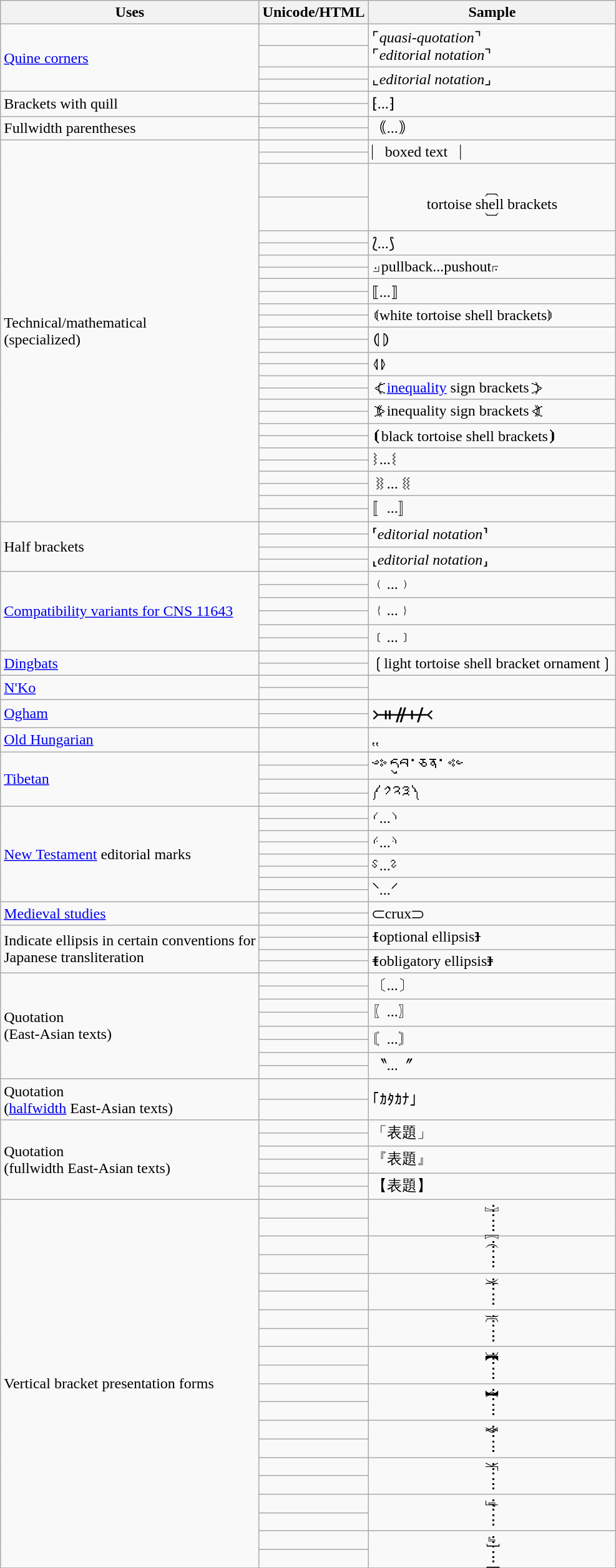<table class="wikitable">
<tr>
<th scope="col">Uses</th>
<th scope="col">Unicode/HTML</th>
<th scope="col">Sample<br></th>
</tr>
<tr>
<td rowspan="4"><a href='#'>Quine corners</a></td>
<td></td>
<td rowspan="2">⌜<em>quasi-quotation</em>⌝<br>⌜<em>editorial notation</em>⌝</td>
</tr>
<tr>
<td></td>
</tr>
<tr>
<td></td>
<td rowspan="2">⌞<em>editorial notation</em>⌟</td>
</tr>
<tr>
<td></td>
</tr>
<tr>
<td rowspan="2">Brackets with quill</td>
<td></td>
<td rowspan="2">⁅...⁆</td>
</tr>
<tr>
<td></td>
</tr>
<tr>
<td rowspan="2">Fullwidth parentheses</td>
<td></td>
<td rowspan="2">｟...｠</td>
</tr>
<tr>
<td></td>
</tr>
<tr>
<td rowspan="28">Technical/mathematical<br>(specialized)</td>
<td></td>
<td rowspan="2">⎸boxed text⎹</td>
</tr>
<tr>
<td></td>
</tr>
<tr>
<td></td>
<td rowspan="2" style="line-height: 1 !important; text-align: center;"><br>⏠<br>
tortoise shell brackets<br>
⏡</td>
</tr>
<tr>
<td></td>
</tr>
<tr>
<td></td>
<td rowspan="2">⟅...⟆</td>
</tr>
<tr>
<td></td>
</tr>
<tr>
<td></td>
<td rowspan="2">⟓pullback...pushout⟔</td>
</tr>
<tr>
<td></td>
</tr>
<tr>
<td></td>
<td rowspan="2">⟦...⟧</td>
</tr>
<tr>
<td></td>
</tr>
<tr>
<td></td>
<td rowspan="2">⟬white tortoise shell brackets⟭</td>
</tr>
<tr>
<td></td>
</tr>
<tr>
<td></td>
<td rowspan="2"><em></em>⦇<em></em>⦈</td>
</tr>
<tr>
<td></td>
</tr>
<tr>
<td></td>
<td rowspan="2">⦉⦊</td>
</tr>
<tr>
<td></td>
</tr>
<tr>
<td></td>
<td rowspan="2">⦓<a href='#'>inequality</a> sign brackets⦔</td>
</tr>
<tr>
<td></td>
</tr>
<tr>
<td></td>
<td rowspan="2">⦕inequality sign brackets⦖</td>
</tr>
<tr>
<td></td>
</tr>
<tr>
<td></td>
<td rowspan="2">⦗black tortoise shell brackets⦘</td>
</tr>
<tr>
<td></td>
</tr>
<tr>
<td></td>
<td rowspan="2">⧘...⧙</td>
</tr>
<tr>
<td></td>
</tr>
<tr>
<td></td>
<td rowspan="2">⧚...⧛</td>
</tr>
<tr>
<td></td>
</tr>
<tr>
<td></td>
<td rowspan="2">〚...〛</td>
</tr>
<tr>
<td></td>
</tr>
<tr>
<td rowspan="4">Half brackets</td>
<td></td>
<td rowspan="2">⸢<em>editorial notation</em>⸣</td>
</tr>
<tr>
<td></td>
</tr>
<tr>
<td></td>
<td rowspan="2">⸤<em>editorial notation</em>⸥</td>
</tr>
<tr>
<td></td>
</tr>
<tr>
<td rowspan="6"><a href='#'>Compatibility variants for CNS 11643</a></td>
<td></td>
<td rowspan="2">﹙...﹚</td>
</tr>
<tr>
<td></td>
</tr>
<tr>
<td></td>
<td rowspan="2">﹛...﹜</td>
</tr>
<tr>
<td></td>
</tr>
<tr>
<td></td>
<td rowspan="2">﹝...﹞</td>
</tr>
<tr>
<td></td>
</tr>
<tr>
<td rowspan="2"><a href='#'>Dingbats</a></td>
<td></td>
<td rowspan="2">❲light tortoise shell bracket ornament❳</td>
</tr>
<tr>
<td></td>
</tr>
<tr>
<td rowspan="2"><a href='#'>N'Ko</a></td>
<td></td>
<td rowspan="2"></td>
</tr>
<tr>
<td></td>
</tr>
<tr>
<td rowspan="2"><a href='#'>Ogham</a></td>
<td></td>
<td rowspan="2"><big>᚛ᚑᚌᚐᚋ᚜</big></td>
</tr>
<tr>
<td></td>
</tr>
<tr>
<td><a href='#'>Old Hungarian</a></td>
<td></td>
<td>⹂</td>
</tr>
<tr>
<td rowspan="4"><a href='#'>Tibetan</a></td>
<td></td>
<td rowspan="2"><big>༺དབུ་ཅན་༻</big></td>
</tr>
<tr>
<td></td>
</tr>
<tr>
<td></td>
<td rowspan="2"><big>༼༡༢༣༽</big></td>
</tr>
<tr>
<td></td>
</tr>
<tr>
<td rowspan="8"><a href='#'>New Testament</a> editorial marks</td>
<td></td>
<td rowspan="2">⸂...⸃</td>
</tr>
<tr>
<td></td>
</tr>
<tr>
<td></td>
<td rowspan="2">⸄...⸅</td>
</tr>
<tr>
<td></td>
</tr>
<tr>
<td></td>
<td rowspan="2">⸉...⸊</td>
</tr>
<tr>
<td></td>
</tr>
<tr>
<td></td>
<td rowspan="2">⸌...⸍</td>
</tr>
<tr>
<td></td>
</tr>
<tr>
<td rowspan="2"><a href='#'>Medieval studies</a></td>
<td></td>
<td rowspan="2">⸦crux⸧</td>
</tr>
<tr>
<td></td>
</tr>
<tr>
<td rowspan="4">Indicate ellipsis in certain conventions for<br>Japanese transliteration</td>
<td></td>
<td rowspan="2">⹕optional ellipsis⹖</td>
</tr>
<tr>
<td></td>
</tr>
<tr>
<td></td>
<td rowspan="2">⹗obligatory ellipsis⹘</td>
</tr>
<tr>
<td></td>
</tr>
<tr>
<td rowspan="8">Quotation<br>(East-Asian texts)</td>
<td></td>
<td rowspan="2">〔...〕</td>
</tr>
<tr>
<td></td>
</tr>
<tr>
<td></td>
<td rowspan="2">〖...〗</td>
</tr>
<tr>
<td></td>
</tr>
<tr>
<td></td>
<td rowspan="2">〘...〙</td>
</tr>
<tr>
<td></td>
</tr>
<tr>
<td></td>
<td rowspan="2">〝...〞</td>
</tr>
<tr>
<td></td>
</tr>
<tr>
<td rowspan="2">Quotation<br>(<a href='#'>halfwidth</a> East-Asian texts)</td>
<td></td>
<td rowspan="2">｢ｶﾀｶﾅ｣</td>
</tr>
<tr>
<td></td>
</tr>
<tr>
<td rowspan="6">Quotation<br>(fullwidth East-Asian texts)</td>
<td></td>
<td rowspan="2">「表題」</td>
</tr>
<tr>
<td></td>
</tr>
<tr>
<td></td>
<td rowspan="2">『表題』</td>
</tr>
<tr>
<td></td>
</tr>
<tr>
<td></td>
<td rowspan="2">【表題】</td>
</tr>
<tr>
<td></td>
</tr>
<tr>
<td rowspan="20">Vertical bracket presentation forms</td>
<td></td>
<td rowspan="2" style="writing-mode: vertical-rl;">︗︙︙︘</td>
</tr>
<tr>
<td></td>
</tr>
<tr>
<td></td>
<td rowspan="2" style="writing-mode: vertical-rl;">︵︙︙︶</td>
</tr>
<tr>
<td></td>
</tr>
<tr>
<td></td>
<td rowspan="2" style="writing-mode: vertical-rl;">︷︙︙︸</td>
</tr>
<tr>
<td></td>
</tr>
<tr>
<td></td>
<td rowspan="2" style="writing-mode: vertical-rl;">︹︙︙︺</td>
</tr>
<tr>
<td></td>
</tr>
<tr>
<td></td>
<td rowspan="2" style="writing-mode: vertical-rl;">︻︙︙︼</td>
</tr>
<tr>
<td></td>
</tr>
<tr>
<td></td>
<td rowspan="2" style="writing-mode: vertical-rl;">︽︙︙︾</td>
</tr>
<tr>
<td></td>
</tr>
<tr>
<td></td>
<td rowspan="2" style="writing-mode: vertical-rl;">︿︙︙﹀</td>
</tr>
<tr>
<td></td>
</tr>
<tr>
<td></td>
<td rowspan="2" style="writing-mode: vertical-rl;">﹁︙︙﹂</td>
</tr>
<tr>
<td></td>
</tr>
<tr>
<td></td>
<td rowspan="2" style="writing-mode: vertical-rl;">﹃︙︙﹄</td>
</tr>
<tr>
<td></td>
</tr>
<tr>
<td></td>
<td rowspan="2" style="writing-mode: vertical-rl;">﹇︙︙﹈</td>
</tr>
<tr>
<td></td>
</tr>
<tr>
</tr>
</table>
